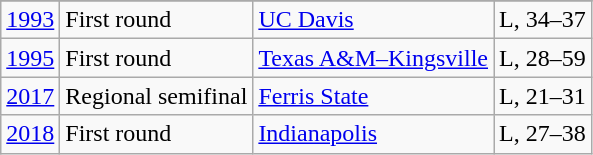<table class="wikitable">
<tr>
</tr>
<tr>
<td><a href='#'>1993</a></td>
<td>First round</td>
<td><a href='#'>UC Davis</a></td>
<td>L, 34–37</td>
</tr>
<tr>
<td><a href='#'>1995</a></td>
<td>First round</td>
<td><a href='#'>Texas A&M–Kingsville</a></td>
<td>L, 28–59</td>
</tr>
<tr>
<td><a href='#'>2017</a></td>
<td>Regional semifinal</td>
<td><a href='#'>Ferris State</a></td>
<td>L, 21–31</td>
</tr>
<tr>
<td><a href='#'>2018</a></td>
<td>First round</td>
<td><a href='#'>Indianapolis</a></td>
<td>L, 27–38</td>
</tr>
</table>
